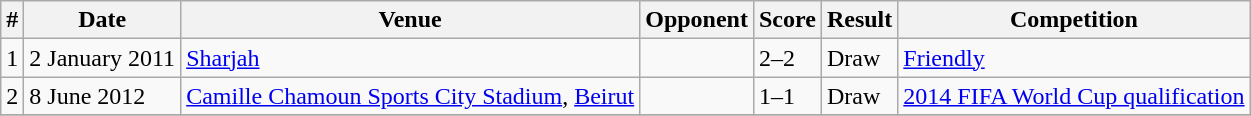<table class="wikitable">
<tr>
<th>#</th>
<th>Date</th>
<th>Venue</th>
<th>Opponent</th>
<th>Score</th>
<th>Result</th>
<th>Competition</th>
</tr>
<tr>
<td>1</td>
<td>2 January 2011</td>
<td><a href='#'>Sharjah</a></td>
<td></td>
<td>2–2</td>
<td>Draw</td>
<td><a href='#'>Friendly</a></td>
</tr>
<tr>
<td>2</td>
<td>8 June 2012</td>
<td><a href='#'>Camille Chamoun Sports City Stadium</a>, <a href='#'>Beirut</a></td>
<td></td>
<td>1–1</td>
<td>Draw</td>
<td><a href='#'>2014 FIFA World Cup qualification</a></td>
</tr>
<tr>
</tr>
</table>
